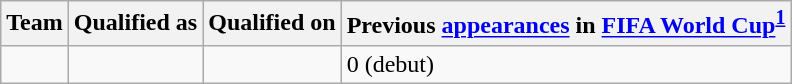<table class="wikitable sortable">
<tr>
<th>Team</th>
<th>Qualified as</th>
<th>Qualified on</th>
<th data-sort-type="number">Previous <a href='#'>appearances</a> in <a href='#'>FIFA World Cup</a><sup><strong><a href='#'>1</a></strong></sup></th>
</tr>
<tr>
<td></td>
<td></td>
<td></td>
<td>0 (debut)</td>
</tr>
</table>
